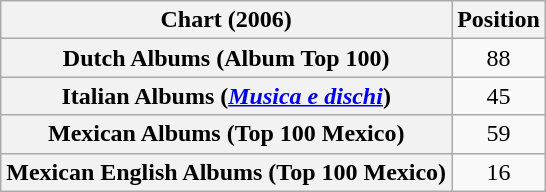<table class="wikitable sortable plainrowheaders" style="text-align:center;">
<tr>
<th scope="column">Chart (2006)</th>
<th scope="column">Position</th>
</tr>
<tr>
<th scope="row">Dutch Albums (Album Top 100)</th>
<td>88</td>
</tr>
<tr>
<th scope="row">Italian Albums (<em><a href='#'>Musica e dischi</a></em>)</th>
<td>45</td>
</tr>
<tr>
<th scope="row">Mexican Albums (Top 100 Mexico)</th>
<td>59</td>
</tr>
<tr>
<th scope="row">Mexican English Albums (Top 100 Mexico)</th>
<td>16</td>
</tr>
</table>
